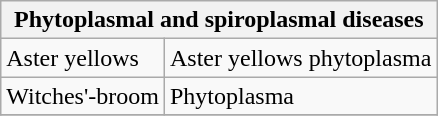<table class="wikitable" style="clear">
<tr>
<th colspan=2><strong>Phytoplasmal and spiroplasmal diseases</strong><br></th>
</tr>
<tr>
<td>Aster yellows</td>
<td>Aster yellows phytoplasma</td>
</tr>
<tr>
<td>Witches'-broom</td>
<td>Phytoplasma</td>
</tr>
<tr>
</tr>
</table>
